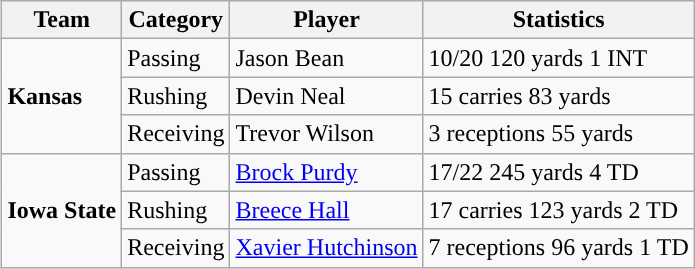<table class="wikitable" style="float: right;">
<tr>
<th>Team</th>
<th>Category</th>
<th>Player</th>
<th>Statistics</th>
</tr>
<tr>
<td rowspan=3><strong>Kansas</strong></td>
<td>Passing</td>
<td>Jason Bean</td>
<td>10/20 120 yards 1 INT</td>
</tr>
<tr>
<td>Rushing</td>
<td>Devin Neal</td>
<td>15 carries 83 yards</td>
</tr>
<tr>
<td>Receiving</td>
<td>Trevor Wilson</td>
<td>3 receptions 55 yards</td>
</tr>
<tr>
<td rowspan=3><strong>Iowa State</strong></td>
<td>Passing</td>
<td><a href='#'>Brock Purdy</a></td>
<td>17/22	245	yards 4 TD</td>
</tr>
<tr>
<td>Rushing</td>
<td><a href='#'>Breece Hall</a></td>
<td>17 carries 123 yards 2 TD</td>
</tr>
<tr>
<td>Receiving</td>
<td><a href='#'>Xavier Hutchinson</a></td>
<td>7 receptions 96 yards 1	TD</td>
</tr>
</table>
